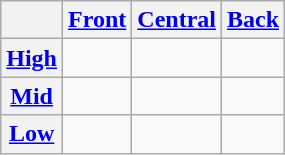<table class="wikitable" style="text-align:center">
<tr>
<th></th>
<th><a href='#'>Front</a></th>
<th><a href='#'>Central</a></th>
<th><a href='#'>Back</a></th>
</tr>
<tr>
<th><a href='#'>High</a></th>
<td> </td>
<td></td>
<td> </td>
</tr>
<tr>
<th><a href='#'>Mid</a></th>
<td> </td>
<td></td>
<td> </td>
</tr>
<tr>
<th><a href='#'>Low</a></th>
<td></td>
<td> </td>
<td></td>
</tr>
</table>
